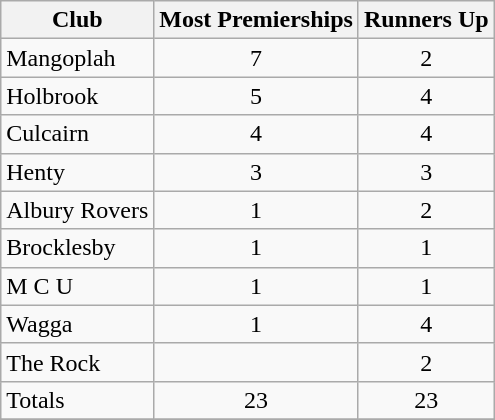<table class="wikitable sortable">
<tr>
<th>Club</th>
<th><span><strong>Most Premierships</strong></span></th>
<th>Runners Up</th>
</tr>
<tr>
<td>Mangoplah</td>
<td align=center>7</td>
<td align=center>2</td>
</tr>
<tr>
<td>Holbrook</td>
<td align=center>5</td>
<td align=center>4</td>
</tr>
<tr>
<td>Culcairn</td>
<td align=center>4</td>
<td align=center>4</td>
</tr>
<tr>
<td>Henty</td>
<td align=center>3</td>
<td align=center>3</td>
</tr>
<tr>
<td>Albury Rovers</td>
<td align=center>1</td>
<td align=center>2</td>
</tr>
<tr>
<td>Brocklesby</td>
<td align=center>1</td>
<td align=center>1</td>
</tr>
<tr>
<td>M C U</td>
<td align=center>1</td>
<td align=center>1</td>
</tr>
<tr>
<td>Wagga</td>
<td align=center>1</td>
<td align=center>4</td>
</tr>
<tr>
<td>The Rock</td>
<td align=center></td>
<td align=center>2</td>
</tr>
<tr>
<td>Totals</td>
<td align=center>23</td>
<td align=center>23</td>
</tr>
<tr>
</tr>
</table>
